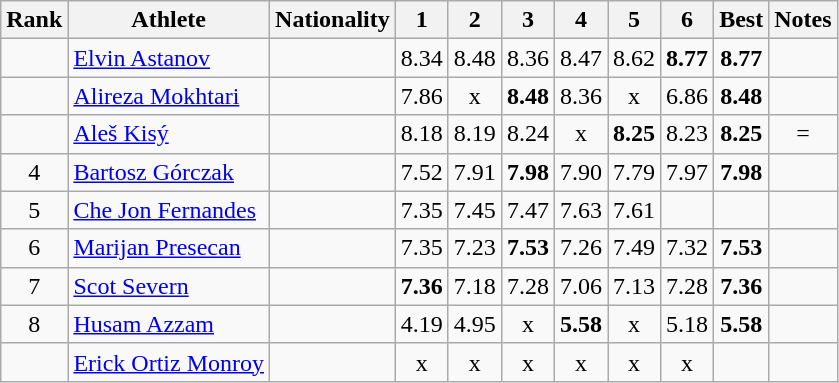<table class="wikitable sortable" style="text-align:center">
<tr>
<th>Rank</th>
<th>Athlete</th>
<th>Nationality</th>
<th width="25">1</th>
<th width="25">2</th>
<th width="25">3</th>
<th width="25">4</th>
<th width="25">5</th>
<th width="25">6</th>
<th>Best</th>
<th>Notes</th>
</tr>
<tr>
<td></td>
<td align="left"><a href='#'>Elvin Astanov</a></td>
<td align="left"></td>
<td>8.34</td>
<td>8.48</td>
<td>8.36</td>
<td>8.47</td>
<td>8.62</td>
<td><strong>8.77</strong></td>
<td><strong>8.77</strong></td>
<td></td>
</tr>
<tr>
<td></td>
<td align="left"><a href='#'>Alireza Mokhtari</a></td>
<td align="left"></td>
<td>7.86</td>
<td>x</td>
<td><strong>8.48</strong></td>
<td>8.36</td>
<td>x</td>
<td>6.86</td>
<td><strong>8.48</strong></td>
<td></td>
</tr>
<tr>
<td></td>
<td align="left"><a href='#'>Aleš Kisý</a></td>
<td align="left"></td>
<td>8.18</td>
<td>8.19</td>
<td>8.24</td>
<td>x</td>
<td><strong>8.25</strong></td>
<td>8.23</td>
<td><strong>8.25</strong></td>
<td>=</td>
</tr>
<tr>
<td>4</td>
<td align="left"><a href='#'>Bartosz Górczak</a></td>
<td align="left"></td>
<td>7.52</td>
<td>7.91</td>
<td><strong>7.98</strong></td>
<td>7.90</td>
<td>7.79</td>
<td>7.97</td>
<td><strong>7.98</strong></td>
<td></td>
</tr>
<tr>
<td>5</td>
<td align="left"><a href='#'>Che Jon Fernandes</a></td>
<td align="left"></td>
<td>7.35</td>
<td>7.45</td>
<td>7.47</td>
<td>7.63</td>
<td>7.61</td>
<td></td>
<td></td>
<td></td>
</tr>
<tr>
<td>6</td>
<td align="left"><a href='#'>Marijan Presecan</a></td>
<td align="left"></td>
<td>7.35</td>
<td>7.23</td>
<td><strong>7.53</strong></td>
<td>7.26</td>
<td>7.49</td>
<td>7.32</td>
<td><strong>7.53</strong></td>
<td></td>
</tr>
<tr>
<td>7</td>
<td align="left"><a href='#'>Scot Severn</a></td>
<td align="left"></td>
<td><strong>7.36</strong></td>
<td>7.18</td>
<td>7.28</td>
<td>7.06</td>
<td>7.13</td>
<td>7.28</td>
<td><strong>7.36</strong></td>
<td></td>
</tr>
<tr>
<td>8</td>
<td align="left"><a href='#'>Husam Azzam</a></td>
<td align="left"></td>
<td>4.19</td>
<td>4.95</td>
<td>x</td>
<td><strong>5.58</strong></td>
<td>x</td>
<td>5.18</td>
<td><strong>5.58</strong></td>
<td></td>
</tr>
<tr>
<td></td>
<td align="left"><a href='#'>Erick Ortiz Monroy</a></td>
<td align="left"></td>
<td>x</td>
<td>x</td>
<td>x</td>
<td>x</td>
<td>x</td>
<td>x</td>
<td></td>
<td></td>
</tr>
</table>
